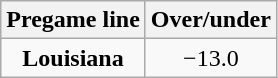<table class="wikitable">
<tr align="center">
<th style=>Pregame line</th>
<th style=>Over/under</th>
</tr>
<tr align="center">
<td><strong>Louisiana</strong></td>
<td>−13.0</td>
</tr>
</table>
